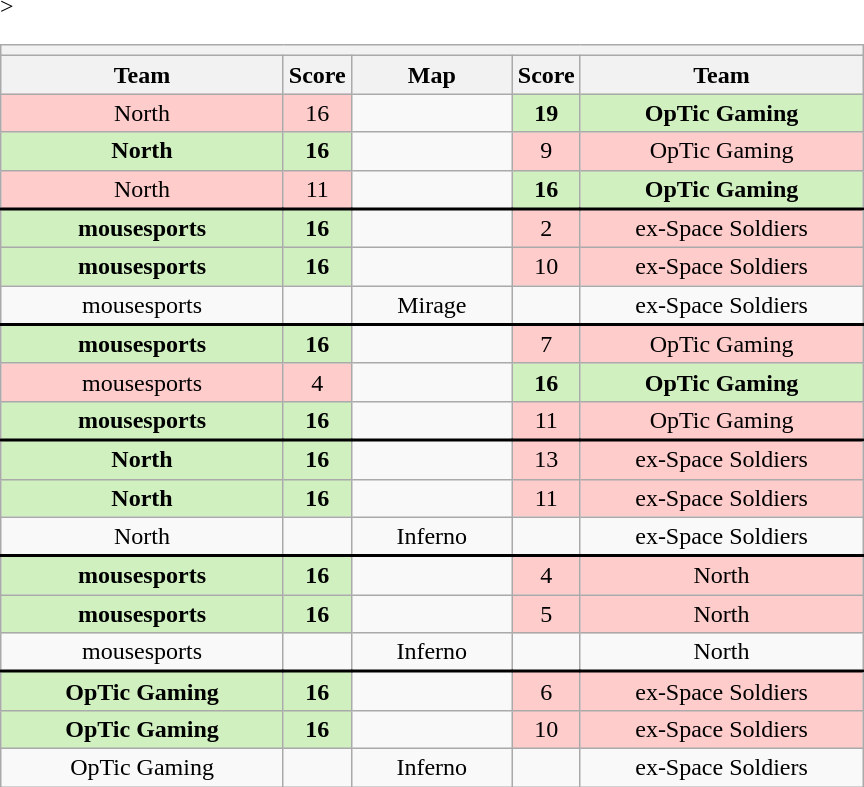<table class="wikitable" style="text-align: center">
<tr>
<th colspan=5></th>
</tr>
<tr <noinclude>>
<th width="181px">Team</th>
<th width="20px">Score</th>
<th width="100px">Map</th>
<th width="20px">Score</th>
<th width="181px">Team</noinclude></th>
</tr>
<tr>
<td style="background: #FFCCCC;">North</td>
<td style="background: #FFCCCC;">16</td>
<td></td>
<td style="background: #D0F0C0;"><strong>19</strong></td>
<td style="background: #D0F0C0;"><strong>OpTic Gaming</strong></td>
</tr>
<tr>
<td style="background: #D0F0C0;"><strong>North</strong></td>
<td style="background: #D0F0C0;"><strong>16</strong></td>
<td></td>
<td style="background: #FFCCCC;">9</td>
<td style="background: #FFCCCC;">OpTic Gaming</td>
</tr>
<tr style="text-align:center;border-width:0 0 2px 0; border-style:solid;border-color:black;">
<td style="background: #FFCCCC;">North</td>
<td style="background: #FFCCCC;">11</td>
<td></td>
<td style="background: #D0F0C0;"><strong>16</strong></td>
<td style="background: #D0F0C0;"><strong>OpTic Gaming</strong></td>
</tr>
<tr>
<td style="background: #D0F0C0;"><strong>mousesports</strong></td>
<td style="background: #D0F0C0;"><strong>16</strong></td>
<td></td>
<td style="background: #FFCCCC;">2</td>
<td style="background: #FFCCCC;">ex-Space Soldiers</td>
</tr>
<tr>
<td style="background: #D0F0C0;"><strong>mousesports</strong></td>
<td style="background: #D0F0C0;"><strong>16</strong></td>
<td></td>
<td style="background: #FFCCCC;">10</td>
<td style="background: #FFCCCC;">ex-Space Soldiers</td>
</tr>
<tr style="text-align:center;border-width:0 0 2px 0; border-style:solid;border-color:black;">
<td>mousesports</td>
<td></td>
<td>Mirage</td>
<td></td>
<td>ex-Space Soldiers</td>
</tr>
<tr>
<td style="background: #D0F0C0;"><strong>mousesports</strong></td>
<td style="background: #D0F0C0;"><strong>16</strong></td>
<td></td>
<td style="background: #FFCCCC;">7</td>
<td style="background: #FFCCCC;">OpTic Gaming</td>
</tr>
<tr>
<td style="background: #FFCCCC;">mousesports</td>
<td style="background: #FFCCCC;">4</td>
<td></td>
<td style="background: #D0F0C0;"><strong>16</strong></td>
<td style="background: #D0F0C0;"><strong>OpTic Gaming</strong></td>
</tr>
<tr style="text-align:center;border-width:0 0 2px 0; border-style:solid;border-color:black;">
<td style="background: #D0F0C0;"><strong>mousesports</strong></td>
<td style="background: #D0F0C0;"><strong>16</strong></td>
<td></td>
<td style="background: #FFCCCC;">11</td>
<td style="background: #FFCCCC;">OpTic Gaming</td>
</tr>
<tr>
<td style="background: #D0F0C0;"><strong>North</strong></td>
<td style="background: #D0F0C0;"><strong>16</strong></td>
<td></td>
<td style="background: #FFCCCC;">13</td>
<td style="background: #FFCCCC;">ex-Space Soldiers</td>
</tr>
<tr>
<td style="background: #D0F0C0;"><strong>North</strong></td>
<td style="background: #D0F0C0;"><strong>16</strong></td>
<td></td>
<td style="background: #FFCCCC;">11</td>
<td style="background: #FFCCCC;">ex-Space Soldiers</td>
</tr>
<tr style="text-align:center;border-width:0 0 2px 0; border-style:solid;border-color:black;">
<td>North</td>
<td></td>
<td>Inferno</td>
<td></td>
<td>ex-Space Soldiers</td>
</tr>
<tr>
<td style="background: #D0F0C0;"><strong>mousesports</strong></td>
<td style="background: #D0F0C0;"><strong>16</strong></td>
<td></td>
<td style="background: #FFCCCC;">4</td>
<td style="background: #FFCCCC;">North</td>
</tr>
<tr>
<td style="background: #D0F0C0;"><strong>mousesports</strong></td>
<td style="background: #D0F0C0;"><strong>16</strong></td>
<td></td>
<td style="background: #FFCCCC;">5</td>
<td style="background: #FFCCCC;">North</td>
</tr>
<tr style="text-align:center;border-width:0 0 2px 0; border-style:solid;border-color:black;">
<td>mousesports</td>
<td></td>
<td>Inferno</td>
<td></td>
<td>North</td>
</tr>
<tr>
<td style="background: #D0F0C0;"><strong>OpTic Gaming</strong></td>
<td style="background: #D0F0C0;"><strong>16</strong></td>
<td></td>
<td style="background: #FFCCCC;">6</td>
<td style="background: #FFCCCC;">ex-Space Soldiers</td>
</tr>
<tr>
<td style="background: #D0F0C0;"><strong>OpTic Gaming</strong></td>
<td style="background: #D0F0C0;"><strong>16</strong></td>
<td></td>
<td style="background: #FFCCCC;">10</td>
<td style="background: #FFCCCC;">ex-Space Soldiers</td>
</tr>
<tr>
<td>OpTic Gaming</td>
<td></td>
<td>Inferno</td>
<td></td>
<td>ex-Space Soldiers</td>
</tr>
</table>
